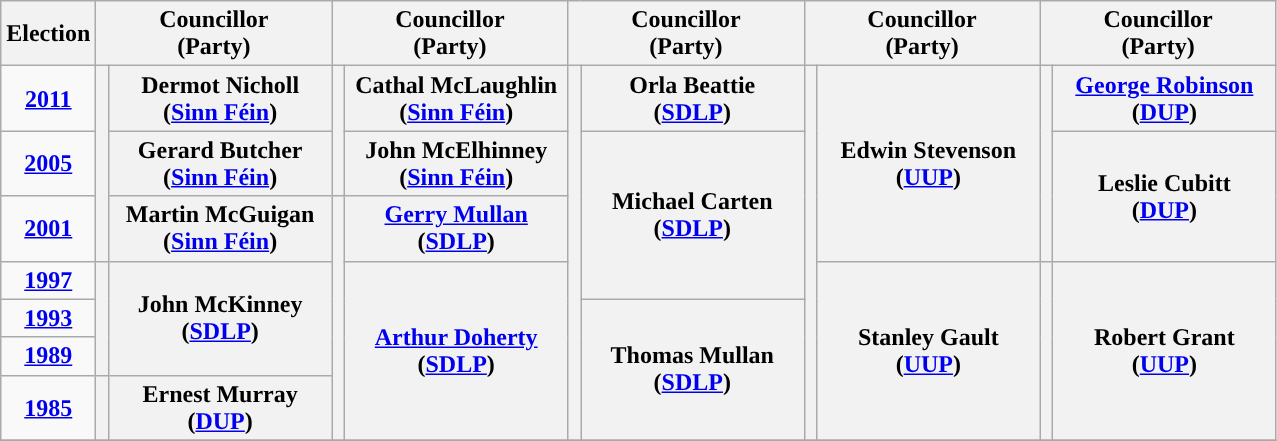<table class="wikitable" style="text-align:center">
<tr>
<th scope="col" width="50">Election</th>
<th scope="col" width="150" colspan = "2">Councillor<br> (Party)</th>
<th scope="col" width="150" colspan = "2">Councillor<br> (Party)</th>
<th scope="col" width="150" colspan = "2">Councillor<br> (Party)</th>
<th scope="col" width="150" colspan = "2">Councillor<br> (Party)</th>
<th scope="col" width="150" colspan = "2">Councillor<br> (Party)</th>
</tr>
<tr>
<td><strong><a href='#'>2011</a></strong></td>
<th rowspan="3" width="1" style="background-color: "></th>
<th rowspan = "1">Dermot Nicholl <br> (<a href='#'>Sinn Féin</a>)</th>
<th rowspan="2" width="1" style="background-color: "></th>
<th rowspan = "1">Cathal McLaughlin <br> (<a href='#'>Sinn Féin</a>)</th>
<th rowspan="7" width="1" style="background-color: "></th>
<th rowspan = "1">Orla Beattie <br> (<a href='#'>SDLP</a>)</th>
<th rowspan="7" width="1" style="background-color: "></th>
<th rowspan = "3">Edwin Stevenson <br> (<a href='#'>UUP</a>)</th>
<th rowspan="3" width="1" style="background-color: "></th>
<th rowspan = "1"><a href='#'>George Robinson</a> <br> (<a href='#'>DUP</a>)</th>
</tr>
<tr>
<td><strong><a href='#'>2005</a></strong></td>
<th rowspan = "1">Gerard Butcher <br> (<a href='#'>Sinn Féin</a>)</th>
<th rowspan = "1">John McElhinney <br> (<a href='#'>Sinn Féin</a>)</th>
<th rowspan = "3">Michael Carten <br> (<a href='#'>SDLP</a>)</th>
<th rowspan = "2">Leslie Cubitt <br> (<a href='#'>DUP</a>)</th>
</tr>
<tr>
<td><strong><a href='#'>2001</a></strong></td>
<th rowspan = "1">Martin McGuigan <br> (<a href='#'>Sinn Féin</a>)</th>
<th rowspan="5" width="1" style="background-color: "></th>
<th rowspan = "1"><a href='#'>Gerry Mullan</a> <br> (<a href='#'>SDLP</a>)</th>
</tr>
<tr>
<td><strong><a href='#'>1997</a></strong></td>
<th rowspan="3" width="1" style="background-color: "></th>
<th rowspan = "3">John McKinney <br> (<a href='#'>SDLP</a>)</th>
<th rowspan = "4"><a href='#'>Arthur Doherty</a> <br> (<a href='#'>SDLP</a>)</th>
<th rowspan = "4">Stanley Gault <br> (<a href='#'>UUP</a>)</th>
<th rowspan="4" width="1" style="background-color: "></th>
<th rowspan = "4">Robert Grant <br> (<a href='#'>UUP</a>)</th>
</tr>
<tr>
<td><strong><a href='#'>1993</a></strong></td>
<th rowspan = "3">Thomas Mullan <br> (<a href='#'>SDLP</a>)</th>
</tr>
<tr>
<td><strong><a href='#'>1989</a></strong></td>
</tr>
<tr>
<td><strong><a href='#'>1985</a></strong></td>
<th rowspan="1" width="1" style="background-color: "></th>
<th rowspan = "1">Ernest Murray <br> (<a href='#'>DUP</a>)</th>
</tr>
<tr>
</tr>
</table>
